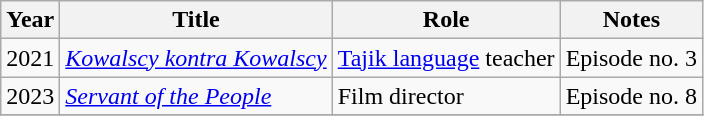<table class="wikitable plainrowheaders sortable">
<tr>
<th scope="col">Year</th>
<th scope="col">Title</th>
<th scope="col">Role</th>
<th scope="col" class="unsortable">Notes</th>
</tr>
<tr>
<td>2021</td>
<td><em><a href='#'>Kowalscy kontra Kowalscy</a></em></td>
<td><a href='#'>Tajik language</a> teacher</td>
<td>Episode no. 3</td>
</tr>
<tr>
<td>2023</td>
<td><em><a href='#'>Servant of the People</a></em></td>
<td>Film director</td>
<td>Episode no. 8</td>
</tr>
<tr>
</tr>
</table>
